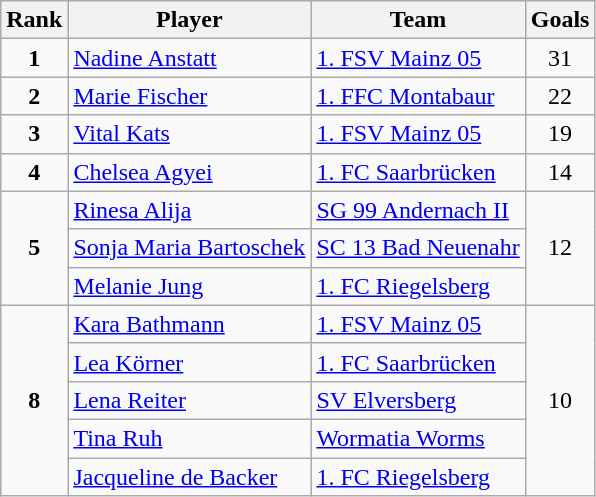<table class="wikitable sortable" style="text-align:center;">
<tr>
<th>Rank</th>
<th>Player</th>
<th>Team</th>
<th>Goals</th>
</tr>
<tr>
<td><strong>1</strong></td>
<td style="text-align:left;"> <a href='#'>Nadine Anstatt</a></td>
<td style="text-align:left;"><a href='#'>1. FSV Mainz 05</a></td>
<td>31</td>
</tr>
<tr>
<td><strong>2</strong></td>
<td style="text-align:left;"> <a href='#'>Marie Fischer</a></td>
<td style="text-align:left;"><a href='#'>1. FFC Montabaur</a></td>
<td>22</td>
</tr>
<tr>
<td><strong>3</strong></td>
<td style="text-align:left;"> <a href='#'>Vital Kats</a></td>
<td style="text-align:left;"><a href='#'>1. FSV Mainz 05</a></td>
<td>19</td>
</tr>
<tr>
<td><strong>4</strong></td>
<td style="text-align:left;"> <a href='#'>Chelsea Agyei</a></td>
<td style="text-align:left;"><a href='#'>1. FC Saarbrücken</a></td>
<td>14</td>
</tr>
<tr>
<td rowspan = 3><strong>5</strong></td>
<td style="text-align:left;"> <a href='#'>Rinesa Alija</a></td>
<td style="text-align:left;"><a href='#'>SG 99 Andernach II</a></td>
<td rowspan = 3>12</td>
</tr>
<tr>
<td style="text-align:left;"> <a href='#'>Sonja Maria Bartoschek</a></td>
<td style="text-align:left;"><a href='#'>SC 13 Bad Neuenahr</a></td>
</tr>
<tr>
<td style="text-align:left;"> <a href='#'>Melanie Jung</a></td>
<td style="text-align:left;"><a href='#'>1. FC Riegelsberg</a></td>
</tr>
<tr>
<td rowspan = 5><strong>8</strong></td>
<td style="text-align:left;"> <a href='#'>Kara Bathmann</a></td>
<td style="text-align:left;"><a href='#'>1. FSV Mainz 05</a></td>
<td rowspan = 5>10</td>
</tr>
<tr>
<td style="text-align:left;"> <a href='#'>Lea Körner</a></td>
<td style="text-align:left;"><a href='#'>1. FC Saarbrücken</a></td>
</tr>
<tr>
<td style="text-align:left;"> <a href='#'>Lena Reiter</a></td>
<td style="text-align:left;"><a href='#'>SV Elversberg</a></td>
</tr>
<tr>
<td style="text-align:left;"> <a href='#'>Tina Ruh</a></td>
<td style="text-align:left;"><a href='#'>Wormatia Worms</a></td>
</tr>
<tr>
<td style="text-align:left;"> <a href='#'>Jacqueline de Backer</a></td>
<td style="text-align:left;"><a href='#'>1. FC Riegelsberg</a></td>
</tr>
</table>
